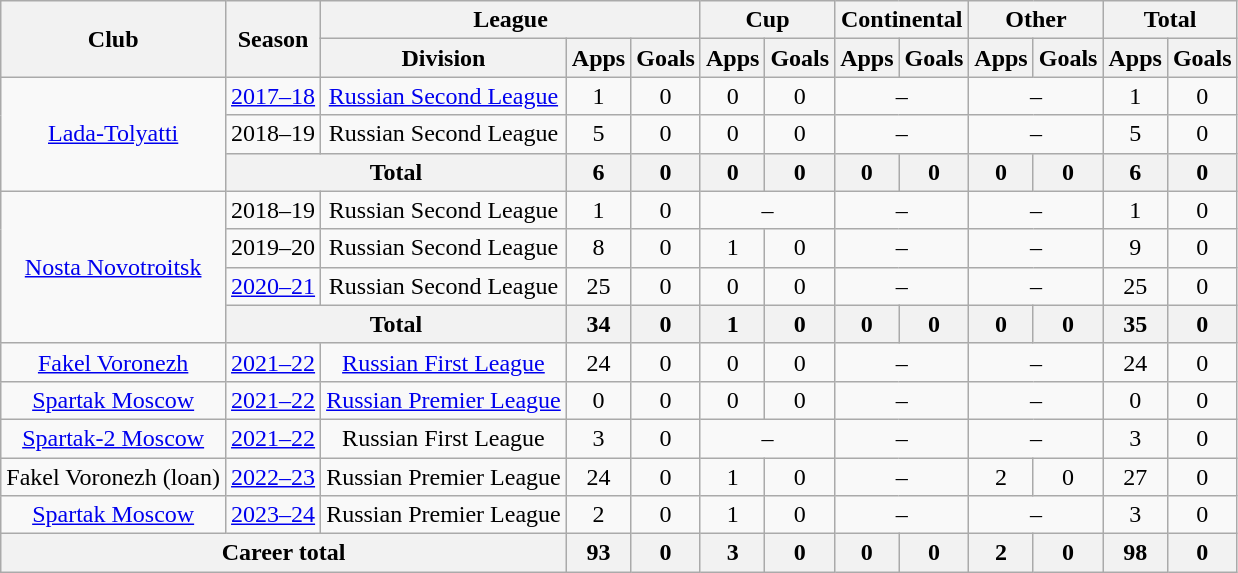<table class="wikitable" style="text-align: center;">
<tr>
<th rowspan=2>Club</th>
<th rowspan=2>Season</th>
<th colspan=3>League</th>
<th colspan=2>Cup</th>
<th colspan=2>Continental</th>
<th colspan=2>Other</th>
<th colspan=2>Total</th>
</tr>
<tr>
<th>Division</th>
<th>Apps</th>
<th>Goals</th>
<th>Apps</th>
<th>Goals</th>
<th>Apps</th>
<th>Goals</th>
<th>Apps</th>
<th>Goals</th>
<th>Apps</th>
<th>Goals</th>
</tr>
<tr>
<td rowspan="3"><a href='#'>Lada-Tolyatti</a></td>
<td><a href='#'>2017–18</a></td>
<td><a href='#'>Russian Second League</a></td>
<td>1</td>
<td>0</td>
<td>0</td>
<td>0</td>
<td colspan=2>–</td>
<td colspan=2>–</td>
<td>1</td>
<td>0</td>
</tr>
<tr>
<td>2018–19</td>
<td>Russian Second League</td>
<td>5</td>
<td>0</td>
<td>0</td>
<td>0</td>
<td colspan=2>–</td>
<td colspan=2>–</td>
<td>5</td>
<td>0</td>
</tr>
<tr>
<th colspan=2>Total</th>
<th>6</th>
<th>0</th>
<th>0</th>
<th>0</th>
<th>0</th>
<th>0</th>
<th>0</th>
<th>0</th>
<th>6</th>
<th>0</th>
</tr>
<tr>
<td rowspan="4"><a href='#'>Nosta Novotroitsk</a></td>
<td>2018–19</td>
<td>Russian Second League</td>
<td>1</td>
<td>0</td>
<td colspan=2>–</td>
<td colspan=2>–</td>
<td colspan=2>–</td>
<td>1</td>
<td>0</td>
</tr>
<tr>
<td>2019–20</td>
<td>Russian Second League</td>
<td>8</td>
<td>0</td>
<td>1</td>
<td>0</td>
<td colspan=2>–</td>
<td colspan=2>–</td>
<td>9</td>
<td>0</td>
</tr>
<tr>
<td><a href='#'>2020–21</a></td>
<td>Russian Second League</td>
<td>25</td>
<td>0</td>
<td>0</td>
<td>0</td>
<td colspan=2>–</td>
<td colspan=2>–</td>
<td>25</td>
<td>0</td>
</tr>
<tr>
<th colspan=2>Total</th>
<th>34</th>
<th>0</th>
<th>1</th>
<th>0</th>
<th>0</th>
<th>0</th>
<th>0</th>
<th>0</th>
<th>35</th>
<th>0</th>
</tr>
<tr>
<td><a href='#'>Fakel Voronezh</a></td>
<td><a href='#'>2021–22</a></td>
<td><a href='#'>Russian First League</a></td>
<td>24</td>
<td>0</td>
<td>0</td>
<td>0</td>
<td colspan=2>–</td>
<td colspan=2>–</td>
<td>24</td>
<td>0</td>
</tr>
<tr>
<td><a href='#'>Spartak Moscow</a></td>
<td><a href='#'>2021–22</a></td>
<td><a href='#'>Russian Premier League</a></td>
<td>0</td>
<td>0</td>
<td>0</td>
<td>0</td>
<td colspan=2>–</td>
<td colspan=2>–</td>
<td>0</td>
<td>0</td>
</tr>
<tr>
<td><a href='#'>Spartak-2 Moscow</a></td>
<td><a href='#'>2021–22</a></td>
<td>Russian First League</td>
<td>3</td>
<td>0</td>
<td colspan=2>–</td>
<td colspan=2>–</td>
<td colspan=2>–</td>
<td>3</td>
<td>0</td>
</tr>
<tr>
<td>Fakel Voronezh (loan)</td>
<td><a href='#'>2022–23</a></td>
<td>Russian Premier League</td>
<td>24</td>
<td>0</td>
<td>1</td>
<td>0</td>
<td colspan=2>–</td>
<td>2</td>
<td>0</td>
<td>27</td>
<td>0</td>
</tr>
<tr>
<td><a href='#'>Spartak Moscow</a></td>
<td><a href='#'>2023–24</a></td>
<td>Russian Premier League</td>
<td>2</td>
<td>0</td>
<td>1</td>
<td>0</td>
<td colspan=2>–</td>
<td colspan=2>–</td>
<td>3</td>
<td>0</td>
</tr>
<tr>
<th colspan=3>Career total</th>
<th>93</th>
<th>0</th>
<th>3</th>
<th>0</th>
<th>0</th>
<th>0</th>
<th>2</th>
<th>0</th>
<th>98</th>
<th>0</th>
</tr>
</table>
